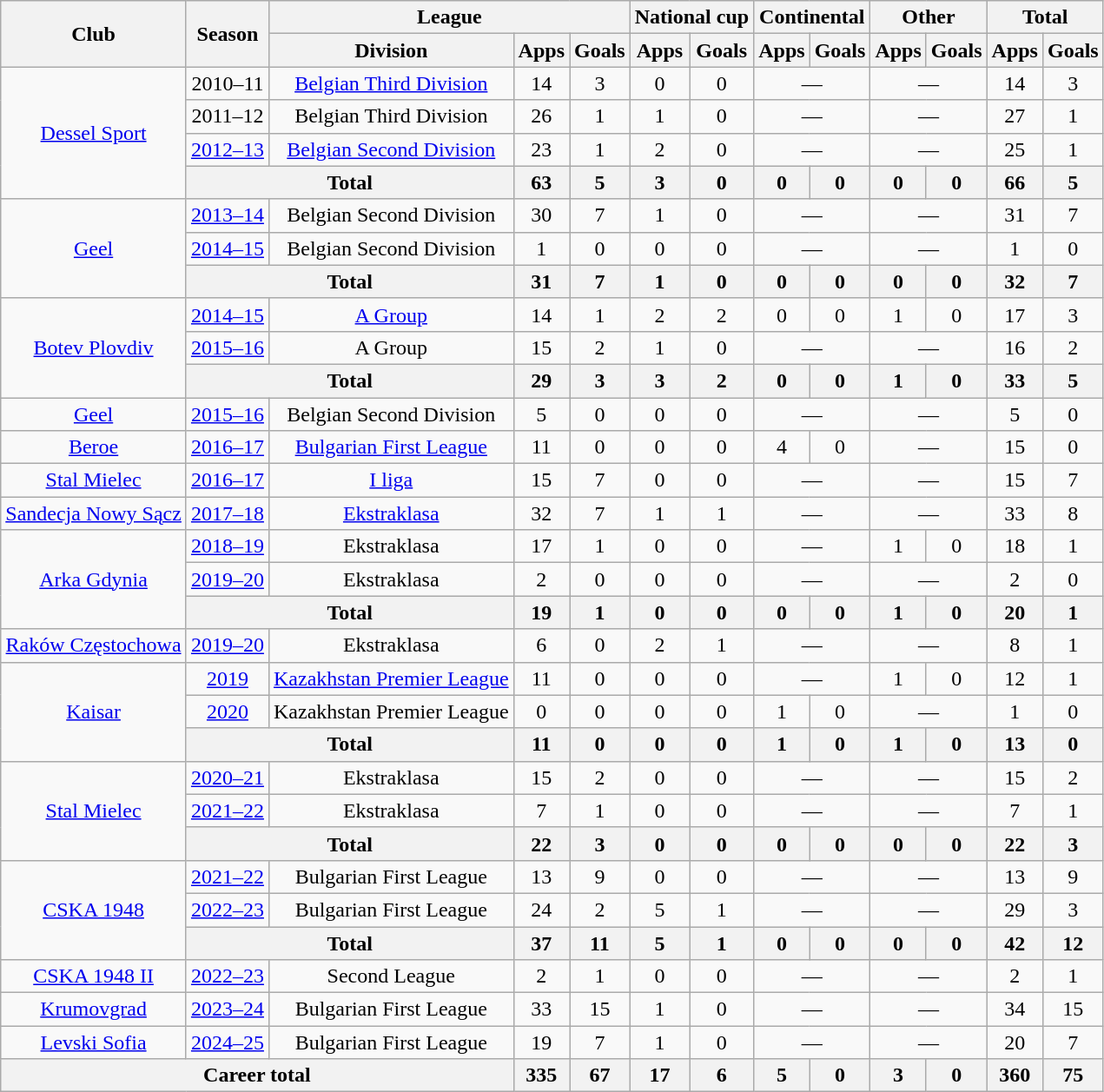<table class="wikitable" style="text-align:center">
<tr>
<th rowspan="2">Club</th>
<th rowspan="2">Season</th>
<th colspan="3">League</th>
<th colspan="2">National cup</th>
<th colspan="2">Continental</th>
<th colspan="2">Other</th>
<th colspan="2">Total</th>
</tr>
<tr>
<th>Division</th>
<th>Apps</th>
<th>Goals</th>
<th>Apps</th>
<th>Goals</th>
<th>Apps</th>
<th>Goals</th>
<th>Apps</th>
<th>Goals</th>
<th>Apps</th>
<th>Goals</th>
</tr>
<tr>
<td rowspan="4"><a href='#'>Dessel Sport</a></td>
<td>2010–11</td>
<td><a href='#'>Belgian Third Division</a></td>
<td>14</td>
<td>3</td>
<td>0</td>
<td>0</td>
<td colspan="2">—</td>
<td colspan="2">—</td>
<td>14</td>
<td>3</td>
</tr>
<tr>
<td>2011–12</td>
<td>Belgian Third Division</td>
<td>26</td>
<td>1</td>
<td>1</td>
<td>0</td>
<td colspan="2">—</td>
<td colspan="2">—</td>
<td>27</td>
<td>1</td>
</tr>
<tr>
<td><a href='#'>2012–13</a></td>
<td><a href='#'>Belgian Second Division</a></td>
<td>23</td>
<td>1</td>
<td>2</td>
<td>0</td>
<td colspan="2">—</td>
<td colspan="2">—</td>
<td>25</td>
<td>1</td>
</tr>
<tr>
<th colspan="2">Total</th>
<th>63</th>
<th>5</th>
<th>3</th>
<th>0</th>
<th>0</th>
<th>0</th>
<th>0</th>
<th>0</th>
<th>66</th>
<th>5</th>
</tr>
<tr>
<td rowspan="3"><a href='#'>Geel</a></td>
<td><a href='#'>2013–14</a></td>
<td>Belgian Second Division</td>
<td>30</td>
<td>7</td>
<td>1</td>
<td>0</td>
<td colspan="2">—</td>
<td colspan="2">—</td>
<td>31</td>
<td>7</td>
</tr>
<tr>
<td><a href='#'>2014–15</a></td>
<td>Belgian Second Division</td>
<td>1</td>
<td>0</td>
<td>0</td>
<td>0</td>
<td colspan="2">—</td>
<td colspan="2">—</td>
<td>1</td>
<td>0</td>
</tr>
<tr>
<th colspan="2">Total</th>
<th>31</th>
<th>7</th>
<th>1</th>
<th>0</th>
<th>0</th>
<th>0</th>
<th>0</th>
<th>0</th>
<th>32</th>
<th>7</th>
</tr>
<tr>
<td rowspan="3"><a href='#'>Botev Plovdiv</a></td>
<td><a href='#'>2014–15</a></td>
<td><a href='#'>A Group</a></td>
<td>14</td>
<td>1</td>
<td>2</td>
<td>2</td>
<td>0</td>
<td>0</td>
<td>1</td>
<td>0</td>
<td>17</td>
<td>3</td>
</tr>
<tr>
<td><a href='#'>2015–16</a></td>
<td>A Group</td>
<td>15</td>
<td>2</td>
<td>1</td>
<td>0</td>
<td colspan="2">—</td>
<td colspan="2">—</td>
<td>16</td>
<td>2</td>
</tr>
<tr>
<th colspan="2">Total</th>
<th>29</th>
<th>3</th>
<th>3</th>
<th>2</th>
<th>0</th>
<th>0</th>
<th>1</th>
<th>0</th>
<th>33</th>
<th>5</th>
</tr>
<tr>
<td><a href='#'>Geel</a></td>
<td><a href='#'>2015–16</a></td>
<td>Belgian Second Division</td>
<td>5</td>
<td>0</td>
<td>0</td>
<td>0</td>
<td colspan="2">—</td>
<td colspan="2">—</td>
<td>5</td>
<td>0</td>
</tr>
<tr>
<td><a href='#'>Beroe</a></td>
<td><a href='#'>2016–17</a></td>
<td><a href='#'>Bulgarian First League</a></td>
<td>11</td>
<td>0</td>
<td>0</td>
<td>0</td>
<td>4</td>
<td>0</td>
<td colspan="2">—</td>
<td>15</td>
<td>0</td>
</tr>
<tr>
<td><a href='#'>Stal Mielec</a></td>
<td><a href='#'>2016–17</a></td>
<td><a href='#'>I liga</a></td>
<td>15</td>
<td>7</td>
<td>0</td>
<td>0</td>
<td colspan="2">—</td>
<td colspan="2">—</td>
<td>15</td>
<td>7</td>
</tr>
<tr>
<td><a href='#'>Sandecja Nowy Sącz</a></td>
<td><a href='#'>2017–18</a></td>
<td><a href='#'>Ekstraklasa</a></td>
<td>32</td>
<td>7</td>
<td>1</td>
<td>1</td>
<td colspan="2">—</td>
<td colspan="2">—</td>
<td>33</td>
<td>8</td>
</tr>
<tr>
<td rowspan="3"><a href='#'>Arka Gdynia</a></td>
<td><a href='#'>2018–19</a></td>
<td>Ekstraklasa</td>
<td>17</td>
<td>1</td>
<td>0</td>
<td>0</td>
<td colspan="2">—</td>
<td>1</td>
<td>0</td>
<td>18</td>
<td>1</td>
</tr>
<tr>
<td><a href='#'>2019–20</a></td>
<td>Ekstraklasa</td>
<td>2</td>
<td>0</td>
<td>0</td>
<td>0</td>
<td colspan="2">—</td>
<td colspan="2">—</td>
<td>2</td>
<td>0</td>
</tr>
<tr>
<th colspan="2">Total</th>
<th>19</th>
<th>1</th>
<th>0</th>
<th>0</th>
<th>0</th>
<th>0</th>
<th>1</th>
<th>0</th>
<th>20</th>
<th>1</th>
</tr>
<tr>
<td><a href='#'>Raków Częstochowa</a></td>
<td><a href='#'>2019–20</a></td>
<td>Ekstraklasa</td>
<td>6</td>
<td>0</td>
<td>2</td>
<td>1</td>
<td colspan="2">—</td>
<td colspan="2">—</td>
<td>8</td>
<td>1</td>
</tr>
<tr>
<td rowspan=3><a href='#'>Kaisar</a></td>
<td><a href='#'>2019</a></td>
<td><a href='#'>Kazakhstan Premier League</a></td>
<td>11</td>
<td>0</td>
<td>0</td>
<td>0</td>
<td colspan="2">—</td>
<td>1</td>
<td>0</td>
<td>12</td>
<td>1</td>
</tr>
<tr>
<td><a href='#'>2020</a></td>
<td>Kazakhstan Premier League</td>
<td>0</td>
<td>0</td>
<td>0</td>
<td>0</td>
<td>1</td>
<td>0</td>
<td colspan="2">—</td>
<td>1</td>
<td>0</td>
</tr>
<tr>
<th colspan="2">Total</th>
<th>11</th>
<th>0</th>
<th>0</th>
<th>0</th>
<th>1</th>
<th>0</th>
<th>1</th>
<th>0</th>
<th>13</th>
<th>0</th>
</tr>
<tr>
<td rowspan=3><a href='#'>Stal Mielec</a></td>
<td><a href='#'>2020–21</a></td>
<td>Ekstraklasa</td>
<td>15</td>
<td>2</td>
<td>0</td>
<td>0</td>
<td colspan="2">—</td>
<td colspan="2">—</td>
<td>15</td>
<td>2</td>
</tr>
<tr>
<td><a href='#'>2021–22</a></td>
<td>Ekstraklasa</td>
<td>7</td>
<td>1</td>
<td>0</td>
<td>0</td>
<td colspan="2">—</td>
<td colspan="2">—</td>
<td>7</td>
<td>1</td>
</tr>
<tr>
<th colspan="2">Total</th>
<th>22</th>
<th>3</th>
<th>0</th>
<th>0</th>
<th>0</th>
<th>0</th>
<th>0</th>
<th>0</th>
<th>22</th>
<th>3</th>
</tr>
<tr>
<td rowspan="3"><a href='#'>CSKA 1948</a></td>
<td><a href='#'>2021–22</a></td>
<td>Bulgarian First League</td>
<td>13</td>
<td>9</td>
<td>0</td>
<td>0</td>
<td colspan="2">—</td>
<td colspan="2">—</td>
<td>13</td>
<td>9</td>
</tr>
<tr>
<td><a href='#'>2022–23</a></td>
<td>Bulgarian First League</td>
<td>24</td>
<td>2</td>
<td>5</td>
<td>1</td>
<td colspan="2">—</td>
<td colspan="2">—</td>
<td>29</td>
<td>3</td>
</tr>
<tr>
<th colspan="2">Total</th>
<th>37</th>
<th>11</th>
<th>5</th>
<th>1</th>
<th>0</th>
<th>0</th>
<th>0</th>
<th>0</th>
<th>42</th>
<th>12</th>
</tr>
<tr>
<td><a href='#'>CSKA 1948 II</a></td>
<td><a href='#'>2022–23</a></td>
<td>Second League</td>
<td>2</td>
<td>1</td>
<td>0</td>
<td>0</td>
<td colspan="2">—</td>
<td colspan="2">—</td>
<td>2</td>
<td>1</td>
</tr>
<tr>
<td><a href='#'>Krumovgrad</a></td>
<td><a href='#'>2023–24</a></td>
<td>Bulgarian First League</td>
<td>33</td>
<td>15</td>
<td>1</td>
<td>0</td>
<td colspan="2">—</td>
<td colspan="2">—</td>
<td>34</td>
<td>15</td>
</tr>
<tr>
<td><a href='#'>Levski Sofia</a></td>
<td><a href='#'>2024–25</a></td>
<td>Bulgarian First League</td>
<td>19</td>
<td>7</td>
<td>1</td>
<td>0</td>
<td colspan="2">—</td>
<td colspan="2">—</td>
<td>20</td>
<td>7</td>
</tr>
<tr>
<th colspan="3">Career total</th>
<th>335</th>
<th>67</th>
<th>17</th>
<th>6</th>
<th>5</th>
<th>0</th>
<th>3</th>
<th>0</th>
<th>360</th>
<th>75</th>
</tr>
</table>
